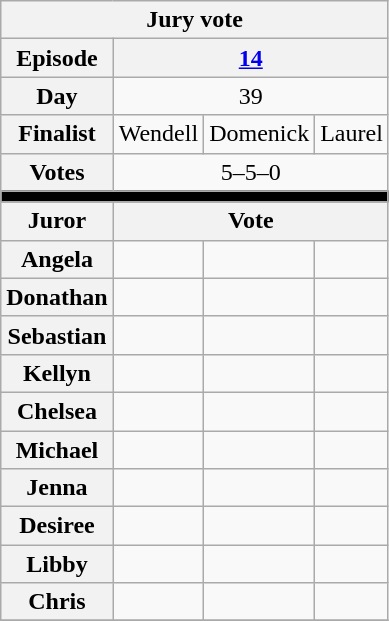<table class="wikitable nowrap" style="text-align:center; font-size:100%">
<tr>
<th colspan="4">Jury vote</th>
</tr>
<tr>
<th>Episode</th>
<th colspan="3"><a href='#'>14</a></th>
</tr>
<tr>
<th>Day</th>
<td colspan="3">39</td>
</tr>
<tr>
<th>Finalist</th>
<td>Wendell</td>
<td>Domenick</td>
<td>Laurel</td>
</tr>
<tr>
<th>Votes</th>
<td colspan="3">5–5–0</td>
</tr>
<tr>
<th colspan="5" style="background:black;"></th>
</tr>
<tr>
<th>Juror</th>
<th colspan="4">Vote</th>
</tr>
<tr>
<th>Angela</th>
<td></td>
<td></td>
<td></td>
</tr>
<tr>
<th>Donathan</th>
<td></td>
<td></td>
<td></td>
</tr>
<tr>
<th>Sebastian</th>
<td></td>
<td></td>
<td></td>
</tr>
<tr>
<th>Kellyn</th>
<td></td>
<td></td>
<td></td>
</tr>
<tr>
<th>Chelsea</th>
<td></td>
<td></td>
<td></td>
</tr>
<tr>
<th>Michael</th>
<td></td>
<td></td>
<td></td>
</tr>
<tr>
<th>Jenna</th>
<td></td>
<td></td>
<td></td>
</tr>
<tr>
<th>Desiree</th>
<td></td>
<td></td>
<td></td>
</tr>
<tr>
<th>Libby</th>
<td></td>
<td></td>
<td></td>
</tr>
<tr>
<th>Chris</th>
<td></td>
<td></td>
<td></td>
</tr>
<tr>
</tr>
</table>
